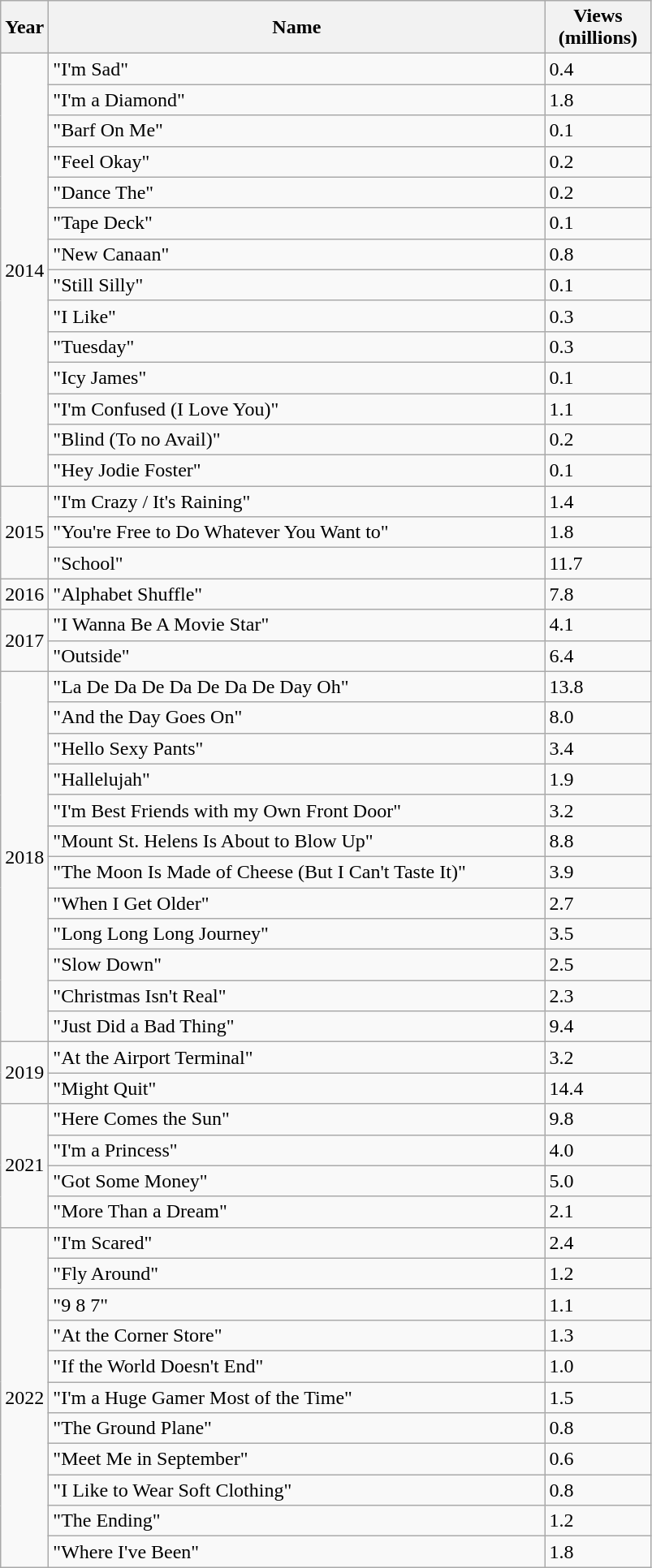<table class="wikitable sortable mw-collapsible">
<tr>
<th>Year</th>
<th style="width: 25em">Name</th>
<th style="width: 5em">Views (millions)</th>
</tr>
<tr>
<td rowspan="14">2014</td>
<td>"I'm Sad"</td>
<td>0.4</td>
</tr>
<tr>
<td>"I'm a Diamond"</td>
<td>1.8</td>
</tr>
<tr>
<td>"Barf On Me"</td>
<td>0.1</td>
</tr>
<tr>
<td>"Feel Okay"</td>
<td>0.2</td>
</tr>
<tr>
<td>"Dance The"</td>
<td>0.2</td>
</tr>
<tr>
<td>"Tape Deck"</td>
<td>0.1</td>
</tr>
<tr>
<td>"New Canaan"</td>
<td>0.8</td>
</tr>
<tr>
<td>"Still Silly"</td>
<td>0.1</td>
</tr>
<tr>
<td>"I Like"</td>
<td>0.3</td>
</tr>
<tr>
<td>"Tuesday"</td>
<td>0.3</td>
</tr>
<tr>
<td>"Icy James"</td>
<td>0.1</td>
</tr>
<tr>
<td>"I'm Confused (I Love You)"</td>
<td>1.1</td>
</tr>
<tr>
<td>"Blind (To no Avail)"</td>
<td>0.2</td>
</tr>
<tr>
<td>"Hey Jodie Foster"</td>
<td>0.1</td>
</tr>
<tr>
<td rowspan="3">2015</td>
<td>"I'm Crazy / It's Raining"</td>
<td>1.4</td>
</tr>
<tr>
<td>"You're Free to Do Whatever You Want to"</td>
<td>1.8</td>
</tr>
<tr>
<td>"School"</td>
<td>11.7</td>
</tr>
<tr>
<td>2016</td>
<td>"Alphabet Shuffle"</td>
<td>7.8</td>
</tr>
<tr>
<td rowspan="2">2017</td>
<td>"I Wanna Be A Movie Star"</td>
<td>4.1</td>
</tr>
<tr>
<td>"Outside"</td>
<td>6.4</td>
</tr>
<tr>
<td rowspan="12">2018</td>
<td>"La De Da De Da De Da De Day Oh"</td>
<td>13.8</td>
</tr>
<tr>
<td>"And the Day Goes On"</td>
<td>8.0</td>
</tr>
<tr>
<td>"Hello Sexy Pants"</td>
<td>3.4</td>
</tr>
<tr>
<td>"Hallelujah"</td>
<td>1.9</td>
</tr>
<tr>
<td>"I'm Best Friends with my Own Front Door"</td>
<td>3.2</td>
</tr>
<tr>
<td>"Mount St. Helens Is About to Blow Up"</td>
<td>8.8</td>
</tr>
<tr>
<td>"The Moon Is Made of Cheese (But I Can't Taste It)"</td>
<td>3.9</td>
</tr>
<tr>
<td>"When I Get Older"</td>
<td>2.7</td>
</tr>
<tr>
<td>"Long Long Long Journey"</td>
<td>3.5</td>
</tr>
<tr>
<td>"Slow Down"</td>
<td>2.5</td>
</tr>
<tr>
<td>"Christmas Isn't Real"</td>
<td>2.3</td>
</tr>
<tr>
<td>"Just Did a Bad Thing"</td>
<td>9.4</td>
</tr>
<tr>
<td rowspan="2">2019</td>
<td>"At the Airport Terminal"</td>
<td>3.2</td>
</tr>
<tr>
<td>"Might Quit"</td>
<td>14.4</td>
</tr>
<tr>
<td rowspan="4">2021</td>
<td>"Here Comes the Sun"</td>
<td>9.8</td>
</tr>
<tr>
<td>"I'm a Princess"</td>
<td>4.0</td>
</tr>
<tr>
<td>"Got Some Money"</td>
<td>5.0</td>
</tr>
<tr>
<td>"More Than a Dream"</td>
<td>2.1</td>
</tr>
<tr>
<td rowspan="11">2022</td>
<td>"I'm Scared"</td>
<td>2.4</td>
</tr>
<tr>
<td>"Fly Around"</td>
<td>1.2</td>
</tr>
<tr>
<td>"9 8 7"</td>
<td>1.1</td>
</tr>
<tr>
<td>"At the Corner Store"</td>
<td>1.3</td>
</tr>
<tr>
<td>"If the World Doesn't End"</td>
<td>1.0</td>
</tr>
<tr>
<td>"I'm a Huge Gamer Most of the Time"</td>
<td>1.5</td>
</tr>
<tr>
<td>"The Ground Plane"</td>
<td>0.8</td>
</tr>
<tr>
<td>"Meet Me in September"</td>
<td>0.6</td>
</tr>
<tr>
<td>"I Like to Wear Soft Clothing"</td>
<td>0.8</td>
</tr>
<tr>
<td>"The Ending"</td>
<td>1.2</td>
</tr>
<tr>
<td>"Where I've Been"</td>
<td>1.8</td>
</tr>
</table>
